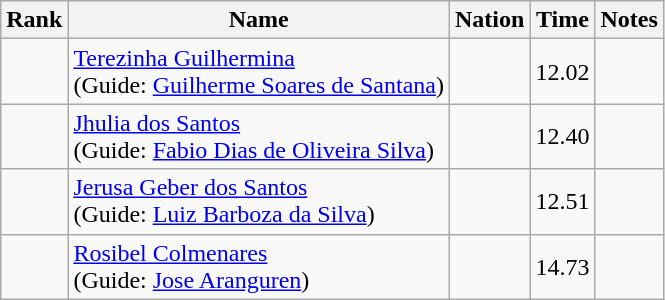<table class="wikitable sortable">
<tr>
<th>Rank</th>
<th>Name</th>
<th>Nation</th>
<th>Time</th>
<th>Notes</th>
</tr>
<tr>
<td></td>
<td><a href='#'>Terezinha Guilhermina</a><br>(Guide: <a href='#'>Guilherme Soares de Santana</a>)</td>
<td></td>
<td>12.02</td>
<td></td>
</tr>
<tr>
<td></td>
<td><a href='#'>Jhulia dos Santos</a><br>(Guide: <a href='#'>Fabio Dias de Oliveira Silva</a>)</td>
<td></td>
<td>12.40</td>
<td></td>
</tr>
<tr>
<td></td>
<td><a href='#'>Jerusa Geber dos Santos</a><br>(Guide: <a href='#'>Luiz Barboza da Silva</a>)</td>
<td></td>
<td>12.51</td>
<td></td>
</tr>
<tr>
<td></td>
<td><a href='#'>Rosibel Colmenares</a><br>(Guide: <a href='#'>Jose Aranguren</a>)</td>
<td></td>
<td>14.73</td>
<td></td>
</tr>
</table>
